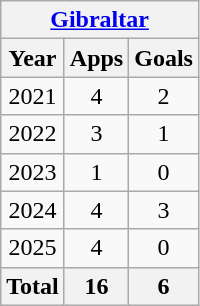<table class="wikitable" style="text-align:center">
<tr>
<th colspan=3><a href='#'>Gibraltar</a></th>
</tr>
<tr>
<th>Year</th>
<th>Apps</th>
<th>Goals</th>
</tr>
<tr>
<td>2021</td>
<td>4</td>
<td>2</td>
</tr>
<tr>
<td>2022</td>
<td>3</td>
<td>1</td>
</tr>
<tr>
<td>2023</td>
<td>1</td>
<td>0</td>
</tr>
<tr>
<td>2024</td>
<td>4</td>
<td>3</td>
</tr>
<tr>
<td>2025</td>
<td>4</td>
<td>0</td>
</tr>
<tr>
<th>Total</th>
<th>16</th>
<th>6</th>
</tr>
</table>
